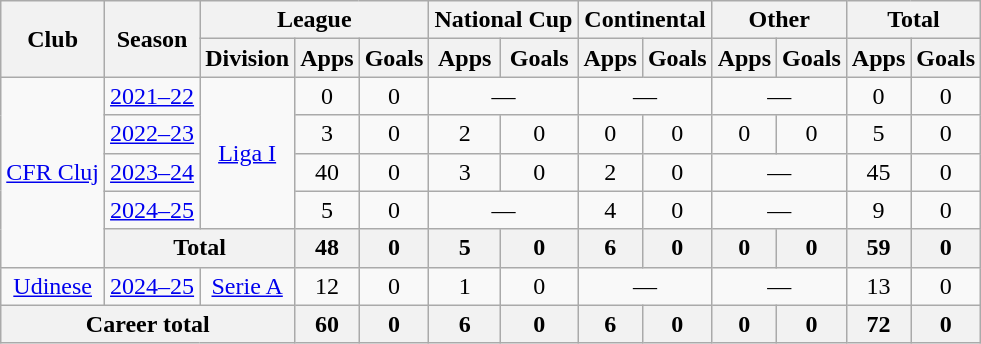<table class=wikitable style=text-align:center>
<tr>
<th rowspan=2>Club</th>
<th rowspan=2>Season</th>
<th colspan=3>League</th>
<th colspan=2>National Cup</th>
<th colspan=2>Continental</th>
<th colspan=2>Other</th>
<th colspan=2>Total</th>
</tr>
<tr>
<th>Division</th>
<th>Apps</th>
<th>Goals</th>
<th>Apps</th>
<th>Goals</th>
<th>Apps</th>
<th>Goals</th>
<th>Apps</th>
<th>Goals</th>
<th>Apps</th>
<th>Goals</th>
</tr>
<tr>
<td rowspan="5"><a href='#'>CFR Cluj</a></td>
<td><a href='#'>2021–22</a></td>
<td rowspan="4"><a href='#'>Liga I</a></td>
<td>0</td>
<td>0</td>
<td colspan="2">—</td>
<td colspan="2">—</td>
<td colspan="2">—</td>
<td>0</td>
<td>0</td>
</tr>
<tr>
<td><a href='#'>2022–23</a></td>
<td>3</td>
<td>0</td>
<td>2</td>
<td>0</td>
<td>0</td>
<td>0</td>
<td>0</td>
<td>0</td>
<td>5</td>
<td>0</td>
</tr>
<tr>
<td><a href='#'>2023–24</a></td>
<td>40</td>
<td>0</td>
<td>3</td>
<td>0</td>
<td>2</td>
<td>0</td>
<td colspan="2">—</td>
<td>45</td>
<td>0</td>
</tr>
<tr>
<td><a href='#'>2024–25</a></td>
<td>5</td>
<td>0</td>
<td colspan="2">—</td>
<td>4</td>
<td>0</td>
<td colspan="2">—</td>
<td>9</td>
<td>0</td>
</tr>
<tr>
<th colspan="2">Total</th>
<th>48</th>
<th>0</th>
<th>5</th>
<th>0</th>
<th>6</th>
<th>0</th>
<th>0</th>
<th>0</th>
<th>59</th>
<th>0</th>
</tr>
<tr>
<td><a href='#'>Udinese</a></td>
<td><a href='#'>2024–25</a></td>
<td><a href='#'>Serie A</a></td>
<td>12</td>
<td>0</td>
<td>1</td>
<td>0</td>
<td colspan="2">—</td>
<td colspan="2">—</td>
<td>13</td>
<td>0</td>
</tr>
<tr>
<th colspan="3">Career total</th>
<th>60</th>
<th>0</th>
<th>6</th>
<th>0</th>
<th>6</th>
<th>0</th>
<th>0</th>
<th>0</th>
<th>72</th>
<th>0</th>
</tr>
</table>
